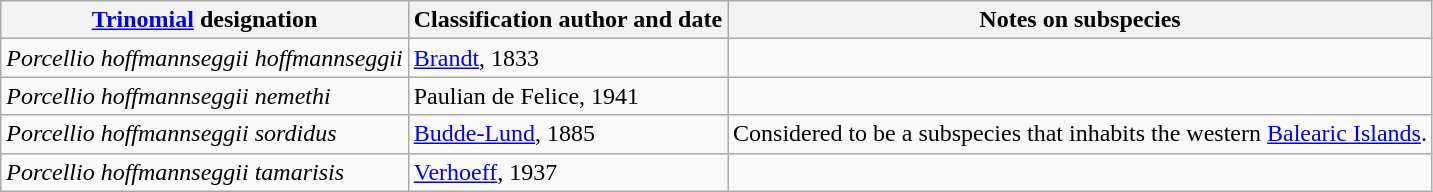<table class="wikitable">
<tr>
<th><a href='#'>Trinomial</a> designation</th>
<th>Classification author and date</th>
<th>Notes on subspecies</th>
</tr>
<tr>
<td><em>Porcellio hoffmannseggii hoffmannseggii</em></td>
<td><a href='#'>Brandt</a>, 1833</td>
<td></td>
</tr>
<tr>
<td><em>Porcellio hoffmannseggii nemethi</em></td>
<td>Paulian de Felice, 1941</td>
<td></td>
</tr>
<tr>
<td><em>Porcellio hoffmannseggii sordidus</em></td>
<td><a href='#'>Budde-Lund</a>, 1885</td>
<td>Considered to be a subspecies that inhabits the western <a href='#'>Balearic Islands</a>.</td>
</tr>
<tr>
<td><em>Porcellio hoffmannseggii tamarisis</em></td>
<td><a href='#'>Verhoeff</a>, 1937</td>
<td></td>
</tr>
</table>
